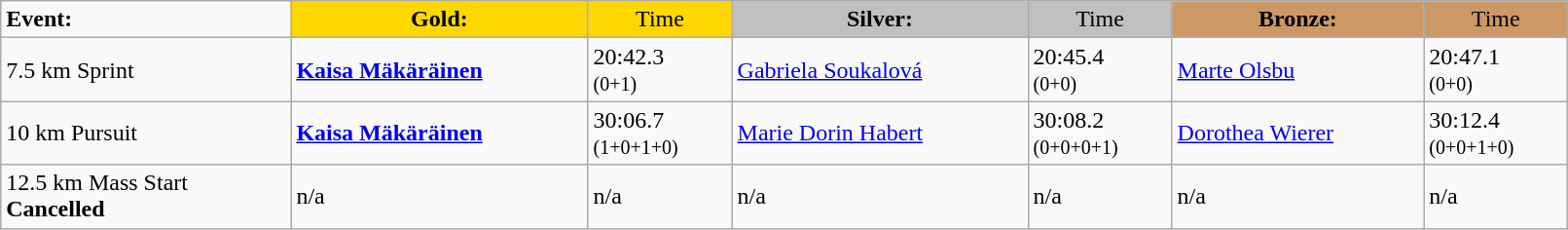<table class="wikitable" width=85%>
<tr>
<td><strong>Event:</strong></td>
<td style="text-align:center;background-color:gold;"><strong>Gold:</strong></td>
<td style="text-align:center;background-color:gold;">Time</td>
<td style="text-align:center;background-color:silver;"><strong>Silver:</strong></td>
<td style="text-align:center;background-color:silver;">Time</td>
<td style="text-align:center;background-color:#CC9966;"><strong>Bronze:</strong></td>
<td style="text-align:center;background-color:#CC9966;">Time</td>
</tr>
<tr>
<td>7.5 km Sprint<br></td>
<td><strong><a href='#'>Kaisa Mäkäräinen</a></strong><br><small></small></td>
<td>20:42.3<br><small>(0+1)</small></td>
<td><a href='#'>Gabriela Soukalová</a><br><small></small></td>
<td>20:45.4<br><small>(0+0)</small></td>
<td><a href='#'>Marte Olsbu</a><br><small></small></td>
<td>20:47.1<br><small>(0+0)</small></td>
</tr>
<tr>
<td>10 km Pursuit<br></td>
<td><strong><a href='#'>Kaisa Mäkäräinen</a></strong><br><small></small></td>
<td>30:06.7<br><small>(1+0+1+0)</small></td>
<td><a href='#'>Marie Dorin Habert</a><br><small></small></td>
<td>30:08.2<br><small>(0+0+0+1)</small></td>
<td><a href='#'>Dorothea Wierer</a><br><small></small></td>
<td>30:12.4<br><small>(0+0+1+0)</small></td>
</tr>
<tr>
<td>12.5 km Mass Start<br><strong>Cancelled</strong></td>
<td>n/a</td>
<td>n/a</td>
<td>n/a</td>
<td>n/a</td>
<td>n/a</td>
<td>n/a</td>
</tr>
</table>
